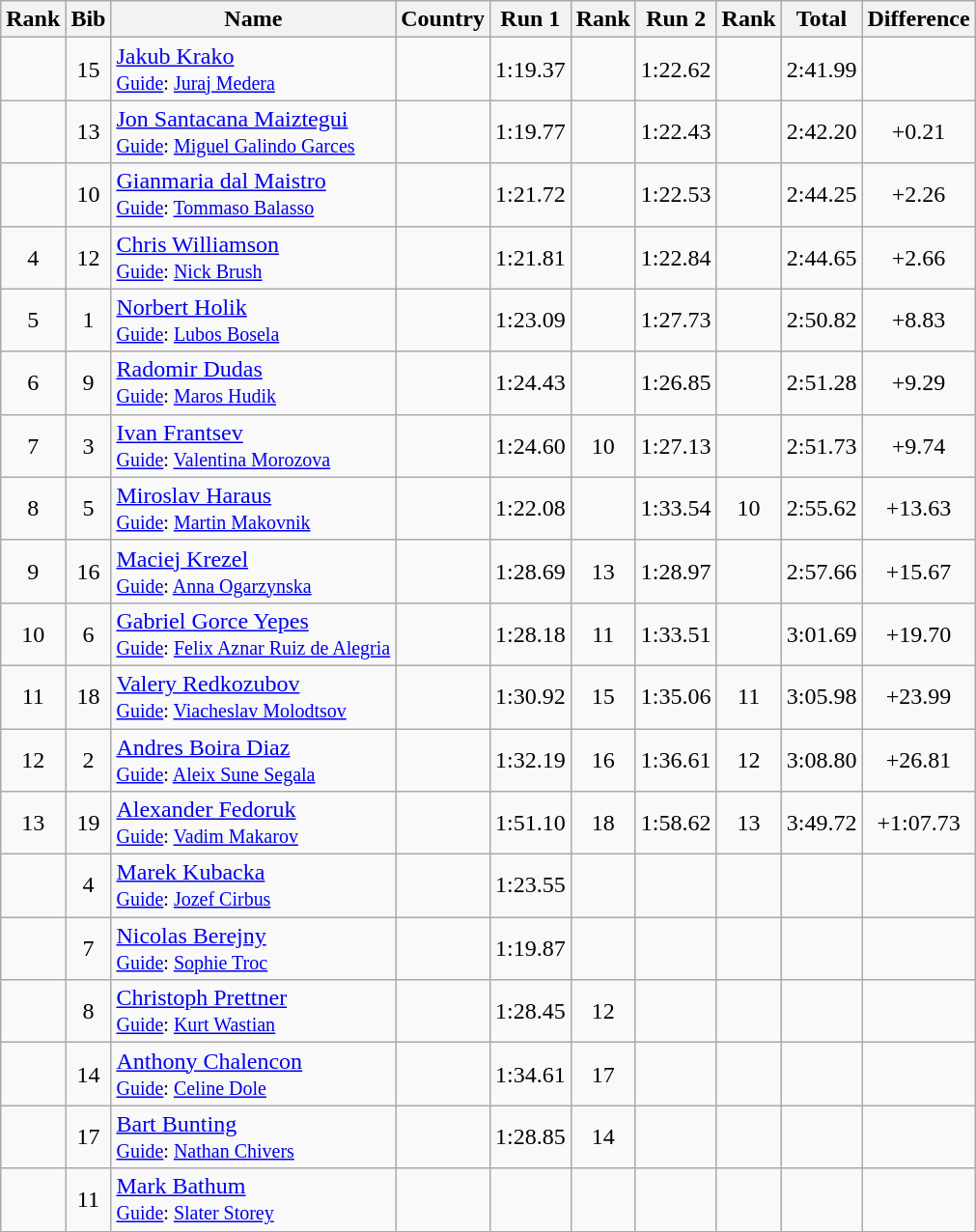<table class="wikitable sortable" style="text-align:center">
<tr>
<th>Rank</th>
<th>Bib</th>
<th>Name</th>
<th>Country</th>
<th>Run 1</th>
<th>Rank</th>
<th>Run 2</th>
<th>Rank</th>
<th>Total</th>
<th>Difference</th>
</tr>
<tr>
<td></td>
<td>15</td>
<td align=left><a href='#'>Jakub Krako</a><br><small><a href='#'>Guide</a>: <a href='#'>Juraj Medera</a></small></td>
<td align=left></td>
<td>1:19.37</td>
<td></td>
<td>1:22.62</td>
<td></td>
<td>2:41.99</td>
<td></td>
</tr>
<tr>
<td></td>
<td>13</td>
<td align=left><a href='#'>Jon Santacana Maiztegui</a><br><small><a href='#'>Guide</a>: <a href='#'>Miguel Galindo Garces</a></small></td>
<td align=left></td>
<td>1:19.77</td>
<td></td>
<td>1:22.43</td>
<td></td>
<td>2:42.20</td>
<td>+0.21</td>
</tr>
<tr>
<td></td>
<td>10</td>
<td align=left><a href='#'>Gianmaria dal Maistro</a><br><small><a href='#'>Guide</a>: <a href='#'>Tommaso Balasso</a></small></td>
<td align=left></td>
<td>1:21.72</td>
<td></td>
<td>1:22.53</td>
<td></td>
<td>2:44.25</td>
<td>+2.26</td>
</tr>
<tr>
<td>4</td>
<td>12</td>
<td align=left><a href='#'>Chris Williamson</a><br><small><a href='#'>Guide</a>: <a href='#'>Nick Brush</a></small></td>
<td align=left></td>
<td>1:21.81</td>
<td></td>
<td>1:22.84</td>
<td></td>
<td>2:44.65</td>
<td>+2.66</td>
</tr>
<tr>
<td>5</td>
<td>1</td>
<td align=left><a href='#'>Norbert Holik</a><br><small><a href='#'>Guide</a>: <a href='#'>Lubos Bosela</a></small></td>
<td align=left></td>
<td>1:23.09</td>
<td></td>
<td>1:27.73</td>
<td></td>
<td>2:50.82</td>
<td>+8.83</td>
</tr>
<tr>
<td>6</td>
<td>9</td>
<td align=left><a href='#'>Radomir Dudas</a><br><small><a href='#'>Guide</a>: <a href='#'>Maros Hudik</a></small></td>
<td align=left></td>
<td>1:24.43</td>
<td></td>
<td>1:26.85</td>
<td></td>
<td>2:51.28</td>
<td>+9.29</td>
</tr>
<tr>
<td>7</td>
<td>3</td>
<td align=left><a href='#'>Ivan Frantsev</a><br><small><a href='#'>Guide</a>: <a href='#'>Valentina Morozova</a></small></td>
<td align=left></td>
<td>1:24.60</td>
<td>10</td>
<td>1:27.13</td>
<td></td>
<td>2:51.73</td>
<td>+9.74</td>
</tr>
<tr>
<td>8</td>
<td>5</td>
<td align=left><a href='#'>Miroslav Haraus</a><br><small><a href='#'>Guide</a>: <a href='#'>Martin Makovnik</a></small></td>
<td align=left></td>
<td>1:22.08</td>
<td></td>
<td>1:33.54</td>
<td>10</td>
<td>2:55.62</td>
<td>+13.63</td>
</tr>
<tr>
<td>9</td>
<td>16</td>
<td align=left><a href='#'>Maciej Krezel</a><br><small><a href='#'>Guide</a>: <a href='#'>Anna Ogarzynska</a></small></td>
<td align=left></td>
<td>1:28.69</td>
<td>13</td>
<td>1:28.97</td>
<td></td>
<td>2:57.66</td>
<td>+15.67</td>
</tr>
<tr>
<td>10</td>
<td>6</td>
<td align=left><a href='#'>Gabriel Gorce Yepes</a><br><small><a href='#'>Guide</a>: <a href='#'>Felix Aznar Ruiz de Alegria</a></small></td>
<td align=left></td>
<td>1:28.18</td>
<td>11</td>
<td>1:33.51</td>
<td></td>
<td>3:01.69</td>
<td>+19.70</td>
</tr>
<tr>
<td>11</td>
<td>18</td>
<td align=left><a href='#'>Valery Redkozubov</a><br><small><a href='#'>Guide</a>: <a href='#'>Viacheslav Molodtsov</a></small></td>
<td align=left></td>
<td>1:30.92</td>
<td>15</td>
<td>1:35.06</td>
<td>11</td>
<td>3:05.98</td>
<td>+23.99</td>
</tr>
<tr>
<td>12</td>
<td>2</td>
<td align=left><a href='#'>Andres Boira Diaz</a><br><small><a href='#'>Guide</a>: <a href='#'>Aleix Sune Segala</a></small></td>
<td align=left></td>
<td>1:32.19</td>
<td>16</td>
<td>1:36.61</td>
<td>12</td>
<td>3:08.80</td>
<td>+26.81</td>
</tr>
<tr>
<td>13</td>
<td>19</td>
<td align=left><a href='#'>Alexander Fedoruk</a><br><small><a href='#'>Guide</a>: <a href='#'>Vadim Makarov</a></small></td>
<td align=left></td>
<td>1:51.10</td>
<td>18</td>
<td>1:58.62</td>
<td>13</td>
<td>3:49.72</td>
<td>+1:07.73</td>
</tr>
<tr>
<td></td>
<td>4</td>
<td align=left><a href='#'>Marek Kubacka</a><br><small><a href='#'>Guide</a>: <a href='#'>Jozef Cirbus</a></small></td>
<td align=left></td>
<td>1:23.55</td>
<td></td>
<td></td>
<td></td>
<td></td>
<td></td>
</tr>
<tr>
<td></td>
<td>7</td>
<td align=left><a href='#'>Nicolas Berejny</a><br><small><a href='#'>Guide</a>: <a href='#'>Sophie Troc</a></small></td>
<td align=left></td>
<td>1:19.87</td>
<td></td>
<td></td>
<td></td>
<td></td>
</tr>
<tr>
<td></td>
<td>8</td>
<td align=left><a href='#'>Christoph Prettner</a><br><small><a href='#'>Guide</a>: <a href='#'>Kurt Wastian</a></small></td>
<td align=left></td>
<td>1:28.45</td>
<td>12</td>
<td></td>
<td></td>
<td></td>
<td></td>
</tr>
<tr>
<td></td>
<td>14</td>
<td align=left><a href='#'>Anthony Chalencon</a><br><small><a href='#'>Guide</a>: <a href='#'>Celine Dole</a></small></td>
<td align=left></td>
<td>1:34.61</td>
<td>17</td>
<td></td>
<td></td>
<td></td>
<td></td>
</tr>
<tr>
<td></td>
<td>17</td>
<td align=left><a href='#'>Bart Bunting</a><br><small><a href='#'>Guide</a>: <a href='#'>Nathan Chivers</a></small></td>
<td align=left></td>
<td>1:28.85</td>
<td>14</td>
<td></td>
<td></td>
<td></td>
<td></td>
</tr>
<tr>
<td></td>
<td>11</td>
<td align=left><a href='#'>Mark Bathum</a><br><small><a href='#'>Guide</a>: <a href='#'>Slater Storey</a></small></td>
<td align=left></td>
<td></td>
<td></td>
<td></td>
<td></td>
<td></td>
<td></td>
</tr>
</table>
